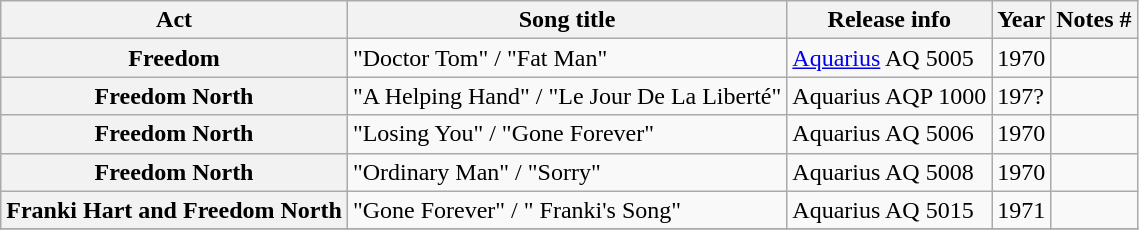<table class="wikitable plainrowheaders sortable">
<tr>
<th scope="col">Act</th>
<th scope="col">Song title</th>
<th scope="col">Release info</th>
<th scope="col">Year</th>
<th scope="col" class="unsortable">Notes #</th>
</tr>
<tr>
<th scope="row">Freedom</th>
<td>"Doctor Tom" / "Fat Man"</td>
<td><a href='#'>Aquarius</a>  AQ 5005</td>
<td>1970</td>
<td></td>
</tr>
<tr>
<th scope="row">Freedom North</th>
<td>"A Helping Hand" / "Le Jour De La Liberté"</td>
<td>Aquarius AQP 1000</td>
<td>197?</td>
<td></td>
</tr>
<tr>
<th scope="row">Freedom North</th>
<td>"Losing You" / "Gone Forever"</td>
<td>Aquarius AQ 5006</td>
<td>1970</td>
<td></td>
</tr>
<tr>
<th scope="row">Freedom North</th>
<td>"Ordinary Man" / "Sorry"</td>
<td>Aquarius AQ 5008</td>
<td>1970</td>
<td></td>
</tr>
<tr>
<th scope="row">Franki Hart and Freedom North</th>
<td>"Gone Forever" / " Franki's Song"</td>
<td>Aquarius AQ 5015</td>
<td>1971</td>
<td></td>
</tr>
<tr>
</tr>
</table>
